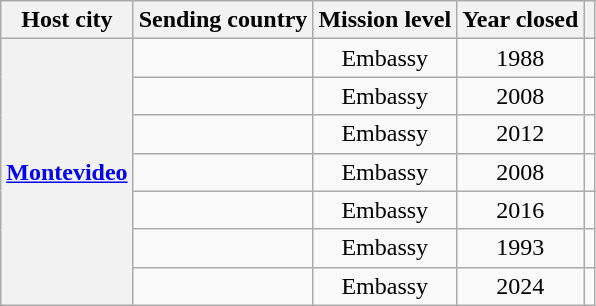<table class="wikitable plainrowheaders">
<tr>
<th scope="col">Host city</th>
<th scope="col">Sending country</th>
<th scope="col">Mission level</th>
<th scope="col">Year closed</th>
<th scope="col"></th>
</tr>
<tr>
<th rowspan="7"><a href='#'>Montevideo</a></th>
<td></td>
<td style="text-align:center;">Embassy</td>
<td style="text-align:center;">1988</td>
<td style="text-align:center;"></td>
</tr>
<tr>
<td></td>
<td style="text-align:center;">Embassy</td>
<td style="text-align:center;">2008</td>
<td style="text-align:center;"></td>
</tr>
<tr>
<td></td>
<td style="text-align:center;">Embassy</td>
<td style="text-align:center;">2012</td>
<td style="text-align:center;"></td>
</tr>
<tr>
<td></td>
<td style="text-align:center;">Embassy</td>
<td style="text-align:center;">2008</td>
<td style="text-align:center;"></td>
</tr>
<tr>
<td></td>
<td style="text-align:center;">Embassy</td>
<td style="text-align:center;">2016</td>
<td style="text-align:center;"></td>
</tr>
<tr>
<td></td>
<td style="text-align:center;">Embassy</td>
<td style="text-align:center;">1993</td>
<td style="text-align:center;"></td>
</tr>
<tr>
<td></td>
<td style="text-align:center;">Embassy</td>
<td style="text-align:center;">2024</td>
<td style="text-align:center;"></td>
</tr>
</table>
